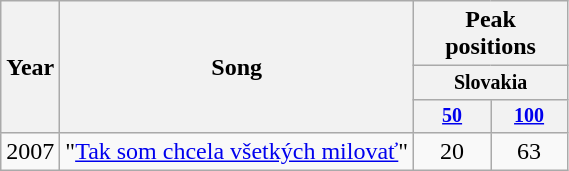<table class="wikitable" style="text-align:center;">
<tr>
<th rowspan="3">Year</th>
<th rowspan="3">Song</th>
<th colspan="2">Peak positions</th>
</tr>
<tr style="font-size:smaller;">
<th colspan="2" style="width:90px;">Slovakia</th>
</tr>
<tr style="font-size:smaller;">
<th style="width:45px;"><a href='#'>50</a></th>
<th style="width:45px;"><a href='#'>100</a></th>
</tr>
<tr>
<td>2007</td>
<td style="text-align:left;">"<a href='#'>Tak som chcela všetkých milovať</a>"</td>
<td>20</td>
<td>63</td>
</tr>
</table>
